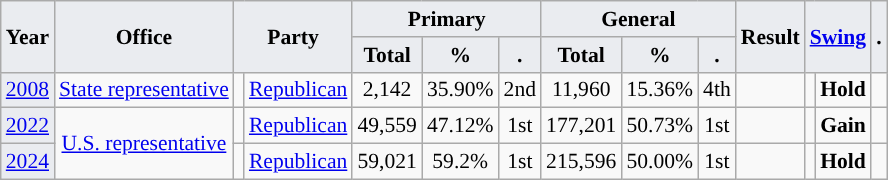<table class="wikitable" style="font-size:90%; text-align:center;">
<tr>
<th style="background-color:#EAECF0;" rowspan=2>Year</th>
<th style="background-color:#EAECF0;" rowspan=2>Office</th>
<th style="background-color:#EAECF0;" colspan=2 rowspan=2>Party</th>
<th style="background-color:#EAECF0;" colspan=3>Primary</th>
<th style="background-color:#EAECF0;" colspan=3>General</th>
<th style="background-color:#EAECF0;" rowspan=2>Result</th>
<th style="background-color:#EAECF0;" colspan=2 rowspan=2><a href='#'>Swing</a></th>
<th style="background-color:#EAECF0;" rowspan=2>.</th>
</tr>
<tr>
<th style="background-color:#EAECF0;">Total</th>
<th style="background-color:#EAECF0;">%</th>
<th style="background-color:#EAECF0;">.</th>
<th style="background-color:#EAECF0;">Total</th>
<th style="background-color:#EAECF0;">%</th>
<th style="background-color:#EAECF0;">.</th>
</tr>
<tr>
<td style="background-color:#EAECF0;"><a href='#'>2008</a></td>
<td><a href='#'>State representative</a></td>
<td style="background-color:"></td>
<td><a href='#'>Republican</a></td>
<td>2,142</td>
<td>35.90%</td>
<td>2nd</td>
<td>11,960</td>
<td>15.36%</td>
<td>4th</td>
<td></td>
<td style="background-color:"></td>
<td><strong>Hold</strong></td>
<td></td>
</tr>
<tr>
<td style="background-color:#EAECF0;"><a href='#'>2022</a></td>
<td rowspan="2"><a href='#'>U.S. representative</a></td>
<td style="background-color:"></td>
<td><a href='#'>Republican</a></td>
<td>49,559</td>
<td>47.12%</td>
<td>1st</td>
<td>177,201</td>
<td>50.73%</td>
<td>1st</td>
<td></td>
<td style="background-color:"></td>
<td><strong>Gain</strong></td>
<td></td>
</tr>
<tr>
<td style="background-color:#EAECF0;"><a href='#'>2024</a></td>
<td style="background-color:"></td>
<td><a href='#'>Republican</a></td>
<td>59,021</td>
<td>59.2%</td>
<td>1st</td>
<td>215,596</td>
<td>50.00%</td>
<td>1st</td>
<td></td>
<td style="background-color:"></td>
<td><strong>Hold</strong></td>
<td></td>
</tr>
</table>
